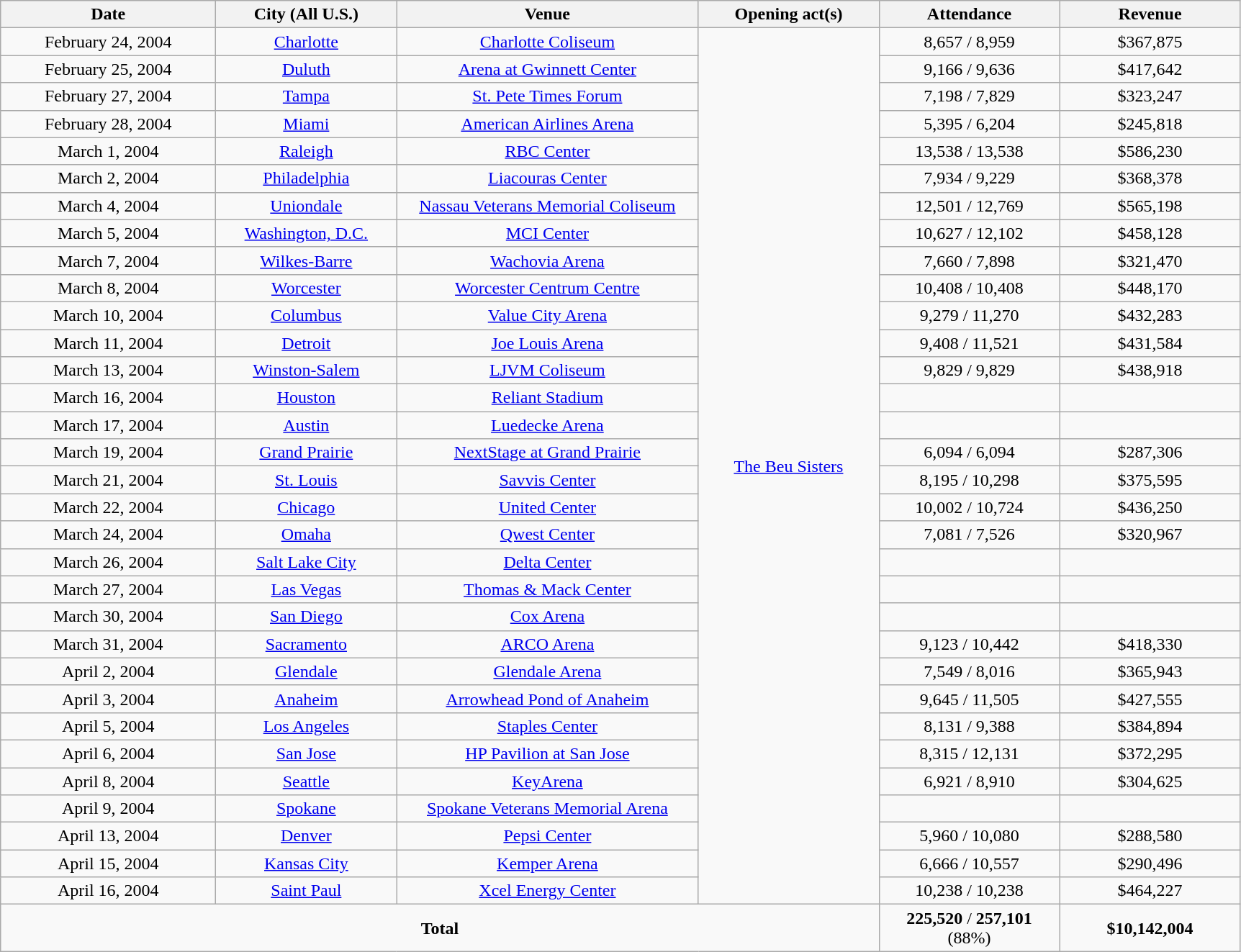<table class="wikitable" style="text-align:center">
<tr>
<th scope="col" style="width:12em;">Date</th>
<th scope="col" style="width:10em;">City (All U.S.)</th>
<th scope="col" style="width:17em;">Venue</th>
<th scope="col" style="width:10em;">Opening act(s)</th>
<th scope="col" style="width:10em;">Attendance</th>
<th scope="col" style="width:10em;">Revenue</th>
</tr>
<tr>
<td>February 24, 2004</td>
<td><a href='#'>Charlotte</a></td>
<td><a href='#'>Charlotte Coliseum</a></td>
<td rowspan="32"><a href='#'>The Beu Sisters</a></td>
<td>8,657 / 8,959</td>
<td>$367,875</td>
</tr>
<tr>
<td>February 25, 2004</td>
<td><a href='#'>Duluth</a></td>
<td><a href='#'>Arena at Gwinnett Center</a></td>
<td>9,166 / 9,636</td>
<td>$417,642</td>
</tr>
<tr>
<td>February 27, 2004</td>
<td><a href='#'>Tampa</a></td>
<td><a href='#'>St. Pete Times Forum</a></td>
<td>7,198 / 7,829</td>
<td>$323,247</td>
</tr>
<tr>
<td>February 28, 2004</td>
<td><a href='#'>Miami</a></td>
<td><a href='#'>American Airlines Arena</a></td>
<td>5,395 / 6,204</td>
<td>$245,818</td>
</tr>
<tr>
<td>March 1, 2004</td>
<td><a href='#'>Raleigh</a></td>
<td><a href='#'>RBC Center</a></td>
<td>13,538 / 13,538</td>
<td>$586,230</td>
</tr>
<tr>
<td>March 2, 2004</td>
<td><a href='#'>Philadelphia</a></td>
<td><a href='#'>Liacouras Center</a></td>
<td>7,934 / 9,229</td>
<td>$368,378</td>
</tr>
<tr>
<td>March 4, 2004</td>
<td><a href='#'>Uniondale</a></td>
<td><a href='#'>Nassau Veterans Memorial Coliseum</a></td>
<td>12,501 / 12,769</td>
<td>$565,198</td>
</tr>
<tr>
<td>March 5, 2004</td>
<td><a href='#'>Washington, D.C.</a></td>
<td><a href='#'>MCI Center</a></td>
<td>10,627 / 12,102</td>
<td>$458,128</td>
</tr>
<tr>
<td>March 7, 2004</td>
<td><a href='#'>Wilkes-Barre</a></td>
<td><a href='#'>Wachovia Arena</a></td>
<td>7,660 / 7,898</td>
<td>$321,470</td>
</tr>
<tr>
<td>March 8, 2004</td>
<td><a href='#'>Worcester</a></td>
<td><a href='#'>Worcester Centrum Centre</a></td>
<td>10,408 / 10,408</td>
<td>$448,170</td>
</tr>
<tr>
<td>March 10, 2004</td>
<td><a href='#'>Columbus</a></td>
<td><a href='#'>Value City Arena</a></td>
<td>9,279 / 11,270</td>
<td>$432,283</td>
</tr>
<tr>
<td>March 11, 2004</td>
<td><a href='#'>Detroit</a></td>
<td><a href='#'>Joe Louis Arena</a></td>
<td>9,408 / 11,521</td>
<td>$431,584</td>
</tr>
<tr>
<td>March 13, 2004</td>
<td><a href='#'>Winston-Salem</a></td>
<td><a href='#'>LJVM Coliseum</a></td>
<td>9,829 / 9,829</td>
<td>$438,918</td>
</tr>
<tr>
<td>March 16, 2004</td>
<td><a href='#'>Houston</a></td>
<td><a href='#'>Reliant Stadium</a></td>
<td></td>
<td></td>
</tr>
<tr>
<td>March 17, 2004</td>
<td><a href='#'>Austin</a></td>
<td><a href='#'>Luedecke Arena</a></td>
<td></td>
<td></td>
</tr>
<tr>
<td>March 19, 2004</td>
<td><a href='#'>Grand Prairie</a></td>
<td><a href='#'>NextStage at Grand Prairie</a></td>
<td>6,094 / 6,094</td>
<td>$287,306</td>
</tr>
<tr>
<td>March 21, 2004</td>
<td><a href='#'>St. Louis</a></td>
<td><a href='#'>Savvis Center</a></td>
<td>8,195 / 10,298</td>
<td>$375,595</td>
</tr>
<tr>
<td>March 22, 2004</td>
<td><a href='#'>Chicago</a></td>
<td><a href='#'>United Center</a></td>
<td>10,002 / 10,724</td>
<td>$436,250</td>
</tr>
<tr>
<td>March 24, 2004</td>
<td><a href='#'>Omaha</a></td>
<td><a href='#'>Qwest Center</a></td>
<td>7,081 / 7,526</td>
<td>$320,967</td>
</tr>
<tr>
<td>March 26, 2004</td>
<td><a href='#'>Salt Lake City</a></td>
<td><a href='#'>Delta Center</a></td>
<td></td>
<td></td>
</tr>
<tr>
<td>March 27, 2004</td>
<td><a href='#'>Las Vegas</a></td>
<td><a href='#'>Thomas & Mack Center</a></td>
<td></td>
<td></td>
</tr>
<tr>
<td>March 30, 2004</td>
<td><a href='#'>San Diego</a></td>
<td><a href='#'>Cox Arena</a></td>
<td></td>
<td></td>
</tr>
<tr>
<td>March 31, 2004</td>
<td><a href='#'>Sacramento</a></td>
<td><a href='#'>ARCO Arena</a></td>
<td>9,123 / 10,442</td>
<td>$418,330</td>
</tr>
<tr>
<td>April 2, 2004</td>
<td><a href='#'>Glendale</a></td>
<td><a href='#'>Glendale Arena</a></td>
<td>7,549 / 8,016</td>
<td>$365,943</td>
</tr>
<tr>
<td>April 3, 2004</td>
<td><a href='#'>Anaheim</a></td>
<td><a href='#'>Arrowhead Pond of Anaheim</a></td>
<td>9,645 / 11,505</td>
<td>$427,555</td>
</tr>
<tr>
<td>April 5, 2004</td>
<td><a href='#'>Los Angeles</a></td>
<td><a href='#'>Staples Center</a></td>
<td>8,131 / 9,388</td>
<td>$384,894</td>
</tr>
<tr>
<td>April 6, 2004</td>
<td><a href='#'>San Jose</a></td>
<td><a href='#'>HP Pavilion at San Jose</a></td>
<td>8,315 / 12,131</td>
<td>$372,295</td>
</tr>
<tr>
<td>April 8, 2004</td>
<td><a href='#'>Seattle</a></td>
<td><a href='#'>KeyArena</a></td>
<td>6,921 / 8,910</td>
<td>$304,625</td>
</tr>
<tr>
<td>April 9, 2004</td>
<td><a href='#'>Spokane</a></td>
<td><a href='#'>Spokane Veterans Memorial Arena</a></td>
<td></td>
<td></td>
</tr>
<tr>
<td>April 13, 2004</td>
<td><a href='#'>Denver</a></td>
<td><a href='#'>Pepsi Center</a></td>
<td>5,960 / 10,080</td>
<td>$288,580</td>
</tr>
<tr>
<td>April 15, 2004</td>
<td><a href='#'>Kansas City</a></td>
<td><a href='#'>Kemper Arena</a></td>
<td>6,666 / 10,557</td>
<td>$290,496</td>
</tr>
<tr>
<td>April 16, 2004</td>
<td><a href='#'>Saint Paul</a></td>
<td><a href='#'>Xcel Energy Center</a></td>
<td>10,238 / 10,238</td>
<td>$464,227</td>
</tr>
<tr>
<td colspan="4"><strong>Total</strong></td>
<td><strong>225,520</strong> / <strong>257,101</strong> (88%)</td>
<td><strong>$10,142,004</strong></td>
</tr>
</table>
